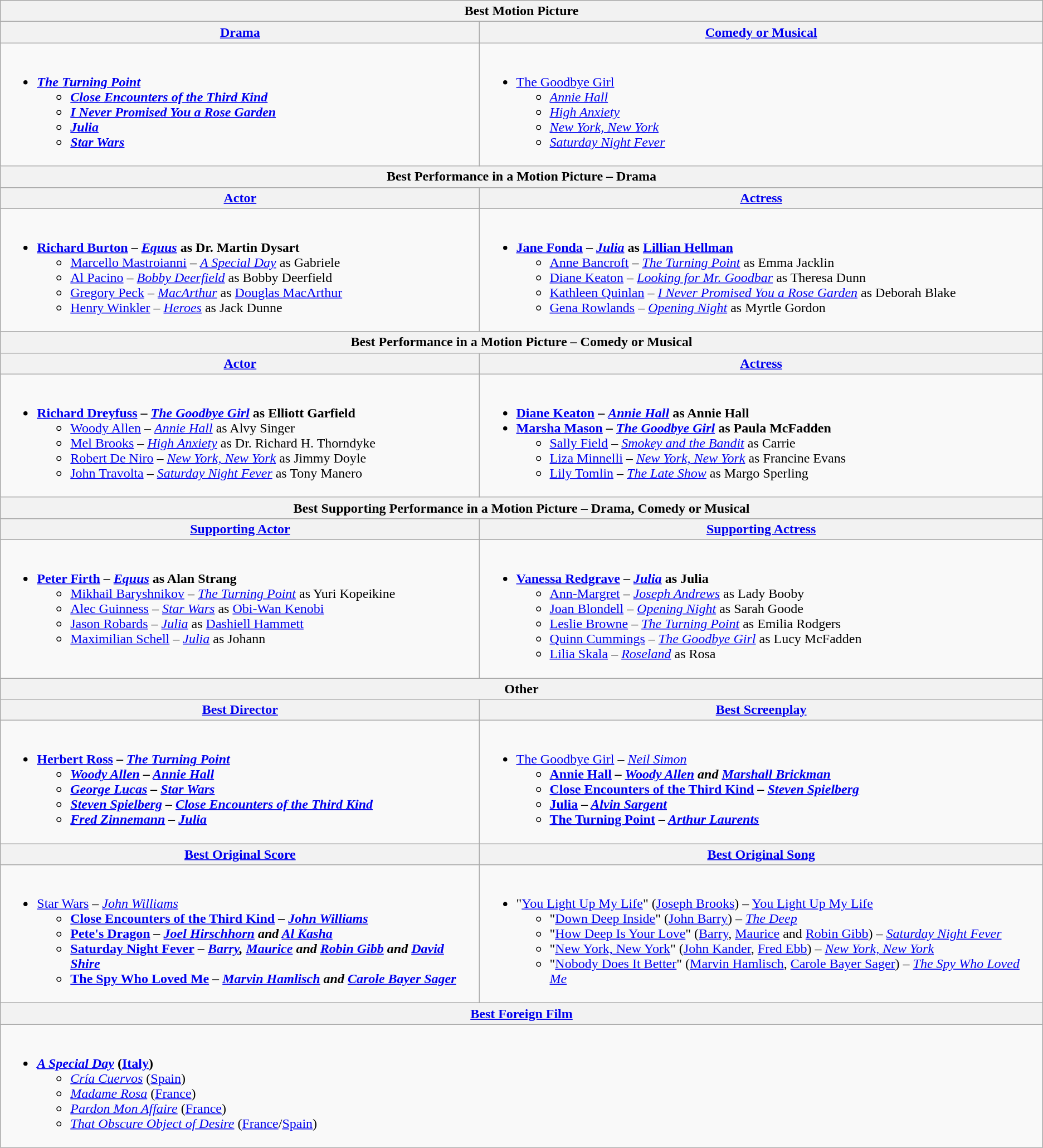<table class="wikitable" style="width=100%">
<tr>
<th colspan="2">Best Motion Picture</th>
</tr>
<tr>
<th style="width=50%"><a href='#'>Drama</a></th>
<th style="width=50%"><a href='#'>Comedy or Musical</a></th>
</tr>
<tr>
<td valign="top"><br><ul><li><strong> <em><a href='#'>The Turning Point</a><strong><em><ul><li></em><a href='#'>Close Encounters of the Third Kind</a><em></li><li></em><a href='#'>I Never Promised You a Rose Garden</a><em></li><li></em><a href='#'>Julia</a><em></li><li></em><a href='#'>Star Wars</a><em></li></ul></li></ul></td>
<td valign="top"><br><ul><li></strong> </em><a href='#'>The Goodbye Girl</a></em></strong><ul><li><em><a href='#'>Annie Hall</a></em></li><li><em><a href='#'>High Anxiety</a></em></li><li><em><a href='#'>New York, New York</a></em></li><li><em><a href='#'>Saturday Night Fever</a></em></li></ul></li></ul></td>
</tr>
<tr>
<th colspan="2">Best Performance in a Motion Picture – Drama</th>
</tr>
<tr>
<th><a href='#'>Actor</a></th>
<th><a href='#'>Actress</a></th>
</tr>
<tr>
<td valign="top"><br><ul><li><strong> <a href='#'>Richard Burton</a> – <em><a href='#'>Equus</a></em> as Dr. Martin Dysart</strong><ul><li><a href='#'>Marcello Mastroianni</a> – <em><a href='#'>A Special Day</a></em> as Gabriele</li><li><a href='#'>Al Pacino</a> – <em><a href='#'>Bobby Deerfield</a></em> as Bobby Deerfield</li><li><a href='#'>Gregory Peck</a> – <em><a href='#'>MacArthur</a></em> as <a href='#'>Douglas MacArthur</a></li><li><a href='#'>Henry Winkler</a> – <em><a href='#'>Heroes</a></em> as Jack Dunne</li></ul></li></ul></td>
<td valign="top"><br><ul><li><strong> <a href='#'>Jane Fonda</a> – <em><a href='#'>Julia</a></em> as <a href='#'>Lillian Hellman</a></strong><ul><li><a href='#'>Anne Bancroft</a> – <em><a href='#'>The Turning Point</a></em> as Emma Jacklin</li><li><a href='#'>Diane Keaton</a> – <em><a href='#'>Looking for Mr. Goodbar</a></em> as Theresa Dunn</li><li><a href='#'>Kathleen Quinlan</a> – <em><a href='#'>I Never Promised You a Rose Garden</a></em> as Deborah Blake</li><li><a href='#'>Gena Rowlands</a> – <em><a href='#'>Opening Night</a></em> as Myrtle Gordon</li></ul></li></ul></td>
</tr>
<tr>
<th colspan="2">Best Performance in a Motion Picture – Comedy or Musical</th>
</tr>
<tr>
<th><a href='#'>Actor</a></th>
<th><a href='#'>Actress</a></th>
</tr>
<tr>
<td valign="top"><br><ul><li><strong> <a href='#'>Richard Dreyfuss</a> – <em><a href='#'>The Goodbye Girl</a></em> as Elliott Garfield</strong><ul><li><a href='#'>Woody Allen</a> – <em><a href='#'>Annie Hall</a></em> as Alvy Singer</li><li><a href='#'>Mel Brooks</a> – <em><a href='#'>High Anxiety</a></em> as Dr. Richard H. Thorndyke</li><li><a href='#'>Robert De Niro</a> – <em><a href='#'>New York, New York</a></em> as Jimmy Doyle</li><li><a href='#'>John Travolta</a> – <em><a href='#'>Saturday Night Fever</a></em> as Tony Manero</li></ul></li></ul></td>
<td valign="top"><br><ul><li><strong> <a href='#'>Diane Keaton</a> – <em><a href='#'>Annie Hall</a></em> as Annie Hall</strong></li><li><strong> <a href='#'>Marsha Mason</a> – <em><a href='#'>The Goodbye Girl</a></em> as Paula McFadden</strong><ul><li><a href='#'>Sally Field</a> – <em><a href='#'>Smokey and the Bandit</a></em> as Carrie</li><li><a href='#'>Liza Minnelli</a> – <em><a href='#'>New York, New York</a></em> as Francine Evans</li><li><a href='#'>Lily Tomlin</a> – <em><a href='#'>The Late Show</a></em> as Margo Sperling</li></ul></li></ul></td>
</tr>
<tr>
<th colspan="2">Best Supporting Performance in a Motion Picture – Drama, Comedy or Musical</th>
</tr>
<tr>
<th><a href='#'>Supporting Actor</a></th>
<th><a href='#'>Supporting Actress</a></th>
</tr>
<tr>
<td valign="top"><br><ul><li><strong> <a href='#'>Peter Firth</a> – <em><a href='#'>Equus</a></em> as Alan Strang</strong><ul><li><a href='#'>Mikhail Baryshnikov</a> – <em><a href='#'>The Turning Point</a></em> as Yuri Kopeikine</li><li><a href='#'>Alec Guinness</a> – <em><a href='#'>Star Wars</a></em> as <a href='#'>Obi-Wan Kenobi</a></li><li><a href='#'>Jason Robards</a> – <em><a href='#'>Julia</a></em> as <a href='#'>Dashiell Hammett</a></li><li><a href='#'>Maximilian Schell</a> – <em><a href='#'>Julia</a></em> as Johann</li></ul></li></ul></td>
<td valign="top"><br><ul><li><strong> <a href='#'>Vanessa Redgrave</a> – <em><a href='#'>Julia</a></em> as Julia</strong><ul><li><a href='#'>Ann-Margret</a> – <em><a href='#'>Joseph Andrews</a></em> as Lady Booby</li><li><a href='#'>Joan Blondell</a> – <em><a href='#'>Opening Night</a></em> as Sarah Goode</li><li><a href='#'>Leslie Browne</a> – <em><a href='#'>The Turning Point</a></em> as Emilia Rodgers</li><li><a href='#'>Quinn Cummings</a> – <em><a href='#'>The Goodbye Girl</a></em> as Lucy McFadden</li><li><a href='#'>Lilia Skala</a> – <em><a href='#'>Roseland</a></em> as Rosa</li></ul></li></ul></td>
</tr>
<tr>
<th colspan=2>Other</th>
</tr>
<tr>
<th><a href='#'>Best Director</a></th>
<th><a href='#'>Best Screenplay</a></th>
</tr>
<tr>
<td valign="top"><br><ul><li><strong> <a href='#'>Herbert Ross</a> – <em><a href='#'>The Turning Point</a><strong><em><ul><li><a href='#'>Woody Allen</a> – </em><a href='#'>Annie Hall</a><em></li><li><a href='#'>George Lucas</a> – </em><a href='#'>Star Wars</a><em></li><li><a href='#'>Steven Spielberg</a> – </em><a href='#'>Close Encounters of the Third Kind</a><em></li><li><a href='#'>Fred Zinnemann</a> – </em><a href='#'>Julia</a><em></li></ul></li></ul></td>
<td valign="top"><br><ul><li></strong> </em><a href='#'>The Goodbye Girl</a><em> – <a href='#'>Neil Simon</a><strong><ul><li></em><a href='#'>Annie Hall</a><em> – <a href='#'>Woody Allen</a> and <a href='#'>Marshall Brickman</a></li><li></em><a href='#'>Close Encounters of the Third Kind</a><em> – <a href='#'>Steven Spielberg</a></li><li></em><a href='#'>Julia</a><em> – <a href='#'>Alvin Sargent</a></li><li></em><a href='#'>The Turning Point</a><em> – <a href='#'>Arthur Laurents</a></li></ul></li></ul></td>
</tr>
<tr>
<th><a href='#'>Best Original Score</a></th>
<th><a href='#'>Best Original Song</a></th>
</tr>
<tr>
<td valign="top"><br><ul><li></strong> </em><a href='#'>Star Wars</a><em> – <a href='#'>John Williams</a><strong><ul><li></em><a href='#'>Close Encounters of the Third Kind</a><em> – <a href='#'>John Williams</a></li><li></em><a href='#'>Pete's Dragon</a><em> – <a href='#'>Joel Hirschhorn</a> and <a href='#'>Al Kasha</a></li><li></em><a href='#'>Saturday Night Fever</a><em> – <a href='#'>Barry</a>, <a href='#'>Maurice</a> and <a href='#'>Robin Gibb</a> and <a href='#'>David Shire</a></li><li></em><a href='#'>The Spy Who Loved Me</a><em> – <a href='#'>Marvin Hamlisch</a> and <a href='#'>Carole Bayer Sager</a></li></ul></li></ul></td>
<td valign="top"><br><ul><li></strong> "<a href='#'>You Light Up My Life</a>" (<a href='#'>Joseph Brooks</a>) – </em><a href='#'>You Light Up My Life</a></em></strong><ul><li>"<a href='#'>Down Deep Inside</a>" (<a href='#'>John Barry</a>) – <em><a href='#'>The Deep</a></em></li><li>"<a href='#'>How Deep Is Your Love</a>" (<a href='#'>Barry</a>, <a href='#'>Maurice</a> and <a href='#'>Robin Gibb</a>) – <em><a href='#'>Saturday Night Fever</a></em></li><li>"<a href='#'>New York, New York</a>" (<a href='#'>John Kander</a>, <a href='#'>Fred Ebb</a>) – <em><a href='#'>New York, New York</a></em></li><li>"<a href='#'>Nobody Does It Better</a>" (<a href='#'>Marvin Hamlisch</a>, <a href='#'>Carole Bayer Sager</a>) – <em><a href='#'>The Spy Who Loved Me</a></em></li></ul></li></ul></td>
</tr>
<tr>
<th colspan=2><a href='#'>Best Foreign Film</a></th>
</tr>
<tr>
<td colspan=2 style="vertical-align:top;"><br><ul><li><strong> <em><a href='#'>A Special Day</a></em> (<a href='#'>Italy</a>)</strong><ul><li><em><a href='#'>Cría Cuervos</a></em> (<a href='#'>Spain</a>)</li><li><em><a href='#'>Madame Rosa</a></em> (<a href='#'>France</a>)</li><li><em><a href='#'>Pardon Mon Affaire</a></em> (<a href='#'>France</a>)</li><li><em><a href='#'>That Obscure Object of Desire</a></em> (<a href='#'>France</a>/<a href='#'>Spain</a>)</li></ul></li></ul></td>
</tr>
</table>
